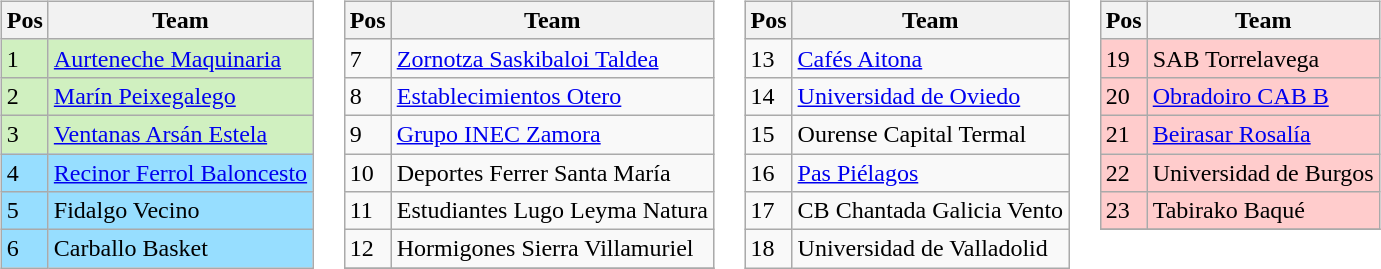<table>
<tr>
<td valign="top" width=0%><br><table class="wikitable">
<tr>
<th>Pos</th>
<th>Team</th>
</tr>
<tr bgcolor=D0F0C0>
<td>1</td>
<td><a href='#'>Aurteneche Maquinaria</a></td>
</tr>
<tr bgcolor=D0F0C0>
<td>2</td>
<td><a href='#'>Marín Peixegalego</a></td>
</tr>
<tr bgcolor=D0F0C0>
<td>3</td>
<td><a href='#'>Ventanas Arsán Estela</a></td>
</tr>
<tr bgcolor=97DEFF>
<td>4</td>
<td><a href='#'>Recinor Ferrol Baloncesto</a></td>
</tr>
<tr bgcolor=97DEFF>
<td>5</td>
<td>Fidalgo Vecino</td>
</tr>
<tr bgcolor=97DEFF>
<td>6</td>
<td>Carballo Basket</td>
</tr>
</table>
</td>
<td valign="top" width=0%><br><table class="wikitable">
<tr>
<th>Pos</th>
<th>Team</th>
</tr>
<tr>
<td>7</td>
<td><a href='#'>Zornotza Saskibaloi Taldea</a></td>
</tr>
<tr>
<td>8</td>
<td><a href='#'>Establecimientos Otero</a></td>
</tr>
<tr>
<td>9</td>
<td><a href='#'>Grupo INEC Zamora</a></td>
</tr>
<tr>
<td>10</td>
<td>Deportes Ferrer Santa María</td>
</tr>
<tr>
<td>11</td>
<td>Estudiantes Lugo Leyma Natura</td>
</tr>
<tr>
<td>12</td>
<td>Hormigones Sierra Villamuriel</td>
</tr>
<tr>
</tr>
</table>
</td>
<td valign="top" width=0%><br><table class="wikitable">
<tr>
<th>Pos</th>
<th>Team</th>
</tr>
<tr>
<td>13</td>
<td><a href='#'>Cafés Aitona</a></td>
</tr>
<tr>
<td>14</td>
<td><a href='#'>Universidad de Oviedo</a></td>
</tr>
<tr>
<td>15</td>
<td>Ourense Capital Termal</td>
</tr>
<tr>
<td>16</td>
<td><a href='#'>Pas Piélagos</a></td>
</tr>
<tr>
<td>17</td>
<td>CB Chantada Galicia Vento</td>
</tr>
<tr>
<td>18</td>
<td>Universidad de Valladolid</td>
</tr>
</table>
</td>
<td valign="top" width=0%><br><table class="wikitable">
<tr>
<th>Pos</th>
<th>Team</th>
</tr>
<tr bgcolor=FFCCCC>
<td>19</td>
<td>SAB Torrelavega</td>
</tr>
<tr bgcolor=FFCCCC>
<td>20</td>
<td><a href='#'>Obradoiro CAB B</a></td>
</tr>
<tr bgcolor=FFCCCC>
<td>21</td>
<td><a href='#'>Beirasar Rosalía</a></td>
</tr>
<tr bgcolor=FFCCCC>
<td>22</td>
<td>Universidad de Burgos</td>
</tr>
<tr bgcolor=FFCCCC>
<td>23</td>
<td>Tabirako Baqué</td>
</tr>
<tr>
</tr>
</table>
</td>
</tr>
</table>
